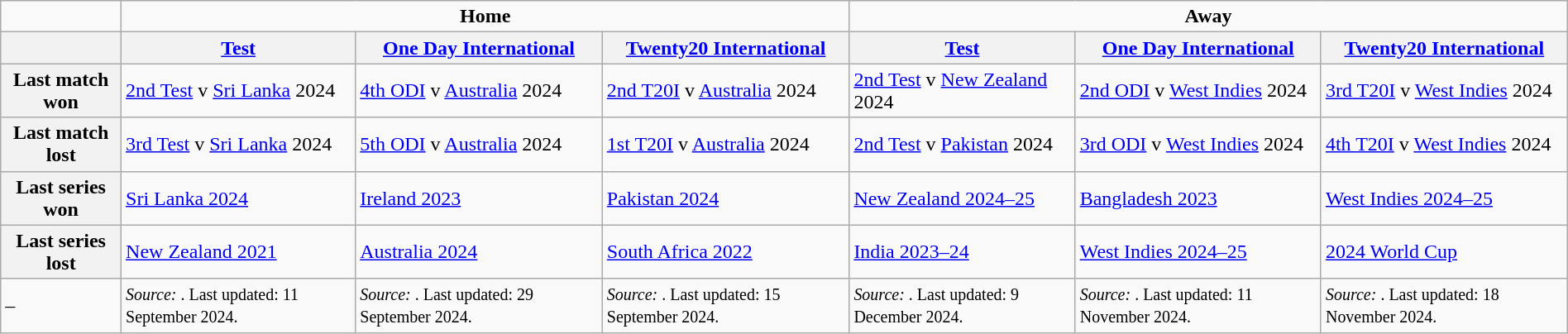<table class="wikitable" style="width:100%">
<tr>
<td></td>
<td colspan="3" style="text-align:center"><strong>Home</strong></td>
<td colspan="3" style="text-align:center"><strong>Away</strong></td>
</tr>
<tr>
<th></th>
<th><a href='#'>Test</a>   </th>
<th><a href='#'>One Day International</a> </th>
<th><a href='#'>Twenty20 International</a></th>
<th><a href='#'>Test</a>   </th>
<th><a href='#'>One Day International</a> </th>
<th><a href='#'>Twenty20 International</a></th>
</tr>
<tr>
<th>Last match won</th>
<td><a href='#'>2nd Test</a> v <a href='#'>Sri Lanka</a> 2024</td>
<td><a href='#'>4th ODI</a> v <a href='#'>Australia</a> 2024</td>
<td><a href='#'>2nd T20I</a> v <a href='#'>Australia</a> 2024</td>
<td><a href='#'>2nd Test</a> v <a href='#'>New Zealand</a> 2024</td>
<td><a href='#'>2nd ODI</a> v <a href='#'>West Indies</a> 2024</td>
<td><a href='#'>3rd T20I</a> v <a href='#'>West Indies</a> 2024</td>
</tr>
<tr>
<th>Last match lost</th>
<td><a href='#'>3rd Test</a> v <a href='#'>Sri Lanka</a> 2024</td>
<td><a href='#'>5th ODI</a> v <a href='#'>Australia</a> 2024</td>
<td><a href='#'>1st T20I</a> v <a href='#'>Australia</a> 2024</td>
<td><a href='#'>2nd Test</a> v <a href='#'>Pakistan</a> 2024</td>
<td><a href='#'>3rd ODI</a> v <a href='#'>West Indies</a> 2024</td>
<td><a href='#'>4th T20I</a> v <a href='#'>West Indies</a> 2024</td>
</tr>
<tr>
<th>Last series won</th>
<td><a href='#'>Sri Lanka 2024</a></td>
<td><a href='#'>Ireland 2023</a></td>
<td><a href='#'>Pakistan 2024</a></td>
<td><a href='#'>New Zealand 2024–25</a></td>
<td><a href='#'>Bangladesh 2023</a></td>
<td><a href='#'>West Indies 2024–25</a></td>
</tr>
<tr>
<th>Last series lost</th>
<td><a href='#'>New Zealand 2021</a></td>
<td><a href='#'>Australia 2024</a></td>
<td><a href='#'>South Africa 2022</a></td>
<td><a href='#'>India 2023–24</a></td>
<td><a href='#'>West Indies 2024–25</a></td>
<td><a href='#'>2024 World Cup</a></td>
</tr>
<tr>
<td>–</td>
<td><small><em>Source: </em>. Last updated: 11 September 2024.</small></td>
<td><small><em>Source: </em>. Last updated: 29 September 2024.</small></td>
<td><small><em>Source: </em>. Last updated: 15 September 2024.</small></td>
<td><small><em>Source: </em>. Last updated: 9 December 2024.</small></td>
<td><small><em>Source: </em>. Last updated: 11 November 2024.</small></td>
<td><small><em>Source: </em>. Last updated: 18 November 2024.</small></td>
</tr>
</table>
